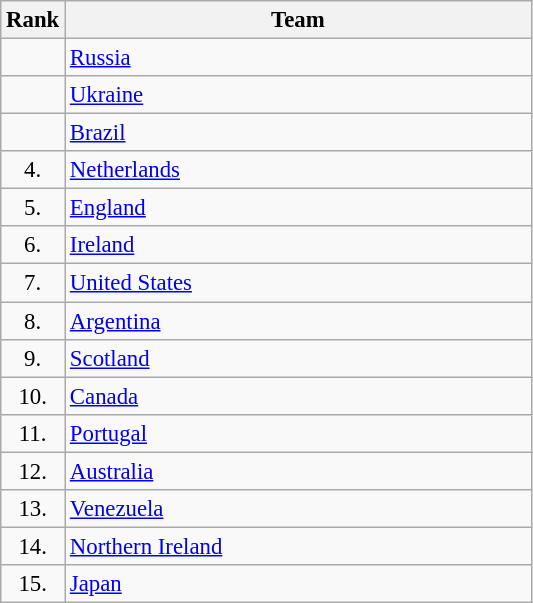<table class="wikitable" style="font-size:95%">
<tr>
<th>Rank</th>
<th align="left" style="width: 20em">Team</th>
</tr>
<tr>
<td align="center"></td>
<td> <a href='#'>Russia</a></td>
</tr>
<tr>
<td align="center"></td>
<td> <a href='#'>Ukraine</a></td>
</tr>
<tr>
<td align="center"></td>
<td> <a href='#'>Brazil</a></td>
</tr>
<tr>
<td rowspan=1 align="center">4.</td>
<td> <a href='#'>Netherlands</a></td>
</tr>
<tr>
<td rowspan=1 align="center">5.</td>
<td> <a href='#'>England</a></td>
</tr>
<tr>
<td rowspan=1 align="center">6.</td>
<td> <a href='#'>Ireland</a></td>
</tr>
<tr>
<td rowspan=1 align="center">7.</td>
<td> <a href='#'>United States</a></td>
</tr>
<tr>
<td rowspan=1 align="center">8.</td>
<td> <a href='#'>Argentina</a></td>
</tr>
<tr>
<td rowspan=1 align="center">9.</td>
<td> <a href='#'>Scotland</a></td>
</tr>
<tr>
<td rowspan=1 align="center">10.</td>
<td> <a href='#'>Canada</a></td>
</tr>
<tr>
<td rowspan=1 align="center">11.</td>
<td> <a href='#'>Portugal</a></td>
</tr>
<tr>
<td rowspan=1 align="center">12.</td>
<td> <a href='#'>Australia</a></td>
</tr>
<tr>
<td rowspan=1 align="center">13.</td>
<td> <a href='#'>Venezuela</a></td>
</tr>
<tr>
<td rowspan=1 align="center">14.</td>
<td> <a href='#'>Northern Ireland</a></td>
</tr>
<tr>
<td rowspan=1 align="center">15.</td>
<td> <a href='#'>Japan</a></td>
</tr>
</table>
